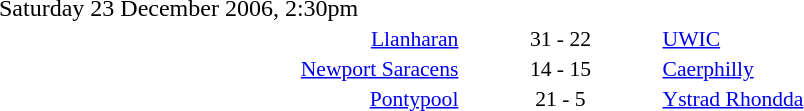<table style="width:70%;" cellspacing="1">
<tr>
<th width=35%></th>
<th width=15%></th>
<th></th>
</tr>
<tr>
<td>Saturday 23 December 2006, 2:30pm</td>
</tr>
<tr style=font-size:90%>
<td align=right><a href='#'>Llanharan</a></td>
<td align=center>31 - 22</td>
<td><a href='#'>UWIC</a></td>
</tr>
<tr style=font-size:90%>
<td align=right><a href='#'>Newport Saracens</a></td>
<td align=center>14 - 15</td>
<td><a href='#'>Caerphilly</a></td>
</tr>
<tr style=font-size:90%>
<td align=right><a href='#'>Pontypool</a></td>
<td align=center>21 - 5</td>
<td><a href='#'>Ystrad Rhondda</a></td>
</tr>
</table>
